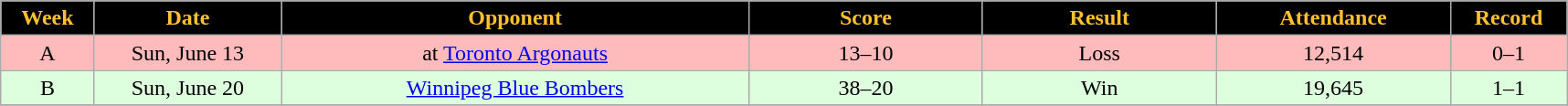<table class="wikitable sortable">
<tr>
<th style="background:black;color:#FFC12D;"  width="4%">Week</th>
<th style="background:black;color:#FFC12D;"  width="8%">Date</th>
<th style="background:black;color:#FFC12D;"  width="20%">Opponent</th>
<th style="background:black;color:#FFC12D;"  width="10%">Score</th>
<th style="background:black;color:#FFC12D;"  width="10%">Result</th>
<th style="background:black;color:#FFC12D;"  width="10%">Attendance</th>
<th style="background:black;color:#FFC12D;"  width="5%">Record</th>
</tr>
<tr align="center" bgcolor="#ffbbbb">
<td>A</td>
<td>Sun, June 13</td>
<td>at <a href='#'>Toronto Argonauts</a></td>
<td>13–10</td>
<td>Loss</td>
<td>12,514</td>
<td>0–1</td>
</tr>
<tr align="center" bgcolor="#ddffdd">
<td>B</td>
<td>Sun, June 20</td>
<td><a href='#'>Winnipeg Blue Bombers</a></td>
<td>38–20</td>
<td>Win</td>
<td>19,645</td>
<td>1–1</td>
</tr>
<tr>
</tr>
</table>
